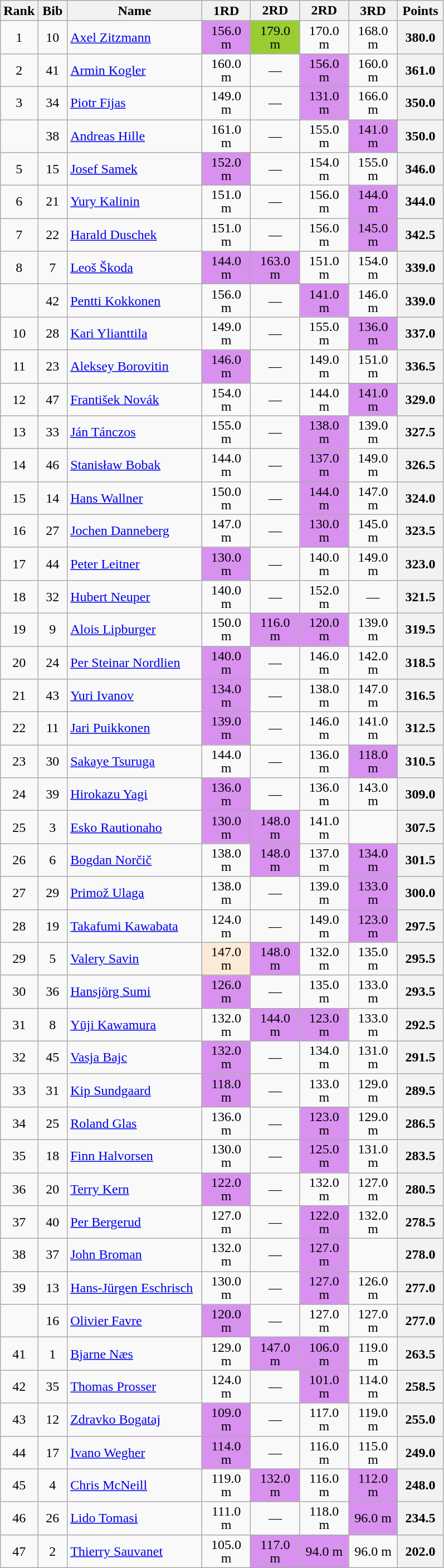<table class="wikitable collapsible autocollapse sortable" style="text-align:center; line-height:16px; width:42%;">
<tr>
<th width=35>Rank</th>
<th width=30>Bib</th>
<th width=200>Name</th>
<th width=60>1RD</th>
<th width=60>2RD <small></small></th>
<th width=60>2RD <small></small></th>
<th width=60>3RD</th>
<th width=50>Points</th>
</tr>
<tr>
<td>1</td>
<td>10</td>
<td align=left> <a href='#'>Axel Zitzmann</a></td>
<td bgcolor=#D891EF>156.0 m</td>
<td bgcolor=#9ACD32>179.0 m</td>
<td>170.0 m</td>
<td>168.0 m</td>
<th>380.0</th>
</tr>
<tr>
<td>2</td>
<td>41</td>
<td align=left> <a href='#'>Armin Kogler</a></td>
<td>160.0 m</td>
<td>—</td>
<td bgcolor=#D891EF>156.0 m</td>
<td>160.0 m</td>
<th>361.0</th>
</tr>
<tr>
<td>3</td>
<td>34</td>
<td align=left> <a href='#'>Piotr Fijas</a></td>
<td>149.0 m</td>
<td>—</td>
<td bgcolor=#D891EF>131.0 m</td>
<td>166.0 m</td>
<th>350.0</th>
</tr>
<tr>
<td></td>
<td>38</td>
<td align=left> <a href='#'>Andreas Hille</a></td>
<td>161.0 m</td>
<td>—</td>
<td>155.0 m</td>
<td bgcolor=#D891EF>141.0 m</td>
<th>350.0</th>
</tr>
<tr>
<td>5</td>
<td>15</td>
<td align=left> <a href='#'>Josef Samek</a></td>
<td bgcolor=#D891EF>152.0 m</td>
<td>—</td>
<td>154.0 m</td>
<td>155.0 m</td>
<th>346.0</th>
</tr>
<tr>
<td>6</td>
<td>21</td>
<td align=left> <a href='#'>Yury Kalinin</a></td>
<td>151.0 m</td>
<td>—</td>
<td>156.0 m</td>
<td bgcolor=#D891EF>144.0 m</td>
<th>344.0</th>
</tr>
<tr>
<td>7</td>
<td>22</td>
<td align=left> <a href='#'>Harald Duschek</a></td>
<td>151.0 m</td>
<td>—</td>
<td>156.0 m</td>
<td bgcolor=#D891EF>145.0 m</td>
<th>342.5</th>
</tr>
<tr>
<td>8</td>
<td>7</td>
<td align=left> <a href='#'>Leoš Škoda</a></td>
<td bgcolor=#D891EF>144.0 m</td>
<td bgcolor=#D891EF>163.0 m</td>
<td>151.0 m</td>
<td>154.0 m</td>
<th>339.0</th>
</tr>
<tr>
<td></td>
<td>42</td>
<td align=left> <a href='#'>Pentti Kokkonen</a></td>
<td>156.0 m</td>
<td>—</td>
<td bgcolor=#D891EF>141.0 m</td>
<td>146.0 m</td>
<th>339.0</th>
</tr>
<tr>
<td>10</td>
<td>28</td>
<td align=left> <a href='#'>Kari Ylianttila</a></td>
<td>149.0 m</td>
<td>—</td>
<td>155.0 m</td>
<td bgcolor=#D891EF>136.0 m</td>
<th>337.0</th>
</tr>
<tr>
<td>11</td>
<td>23</td>
<td align=left> <a href='#'>Aleksey Borovitin</a></td>
<td bgcolor=#D891EF>146.0 m</td>
<td>—</td>
<td>149.0 m</td>
<td>151.0 m</td>
<th>336.5</th>
</tr>
<tr>
<td>12</td>
<td>47</td>
<td align=left> <a href='#'>František Novák</a></td>
<td>154.0 m</td>
<td>—</td>
<td>144.0 m</td>
<td bgcolor=#D891EF>141.0 m</td>
<th>329.0</th>
</tr>
<tr>
<td>13</td>
<td>33</td>
<td align=left> <a href='#'>Ján Tánczos</a></td>
<td>155.0 m</td>
<td>—</td>
<td bgcolor=#D891EF>138.0 m</td>
<td>139.0 m</td>
<th>327.5</th>
</tr>
<tr>
<td>14</td>
<td>46</td>
<td align=left> <a href='#'>Stanisław Bobak</a></td>
<td>144.0 m</td>
<td>—</td>
<td bgcolor=#D891EF>137.0 m</td>
<td>149.0 m</td>
<th>326.5</th>
</tr>
<tr>
<td>15</td>
<td>14</td>
<td align=left> <a href='#'>Hans Wallner</a></td>
<td>150.0 m</td>
<td>—</td>
<td bgcolor=#D891EF>144.0 m</td>
<td>147.0 m</td>
<th>324.0</th>
</tr>
<tr>
<td>16</td>
<td>27</td>
<td align=left> <a href='#'>Jochen Danneberg</a></td>
<td>147.0 m</td>
<td>—</td>
<td bgcolor=#D891EF>130.0 m</td>
<td>145.0 m</td>
<th>323.5</th>
</tr>
<tr>
<td>17</td>
<td>44</td>
<td align=left> <a href='#'>Peter Leitner</a></td>
<td bgcolor=#D891EF>130.0 m</td>
<td>—</td>
<td>140.0 m</td>
<td>149.0 m</td>
<th>323.0</th>
</tr>
<tr>
<td>18</td>
<td>32</td>
<td align=left> <a href='#'>Hubert Neuper</a></td>
<td>140.0 m</td>
<td>—</td>
<td>152.0 m</td>
<td>—</td>
<th>321.5</th>
</tr>
<tr>
<td>19</td>
<td>9</td>
<td align=left> <a href='#'>Alois Lipburger</a></td>
<td>150.0 m</td>
<td bgcolor=#D891EF>116.0 m</td>
<td bgcolor=#D891EF>120.0 m</td>
<td>139.0 m</td>
<th>319.5</th>
</tr>
<tr>
<td>20</td>
<td>24</td>
<td align=left> <a href='#'>Per Steinar Nordlien</a></td>
<td bgcolor=#D891EF>140.0 m</td>
<td>—</td>
<td>146.0 m</td>
<td>142.0 m</td>
<th>318.5</th>
</tr>
<tr>
<td>21</td>
<td>43</td>
<td align=left> <a href='#'>Yuri Ivanov</a></td>
<td bgcolor=#D891EF>134.0 m</td>
<td>—</td>
<td>138.0 m</td>
<td>147.0 m</td>
<th>316.5</th>
</tr>
<tr>
<td>22</td>
<td>11</td>
<td align=left> <a href='#'>Jari Puikkonen</a></td>
<td bgcolor=#D891EF>139.0 m</td>
<td>—</td>
<td>146.0 m</td>
<td>141.0 m</td>
<th>312.5</th>
</tr>
<tr>
<td>23</td>
<td>30</td>
<td align=left> <a href='#'>Sakaye Tsuruga</a></td>
<td>144.0 m</td>
<td>—</td>
<td>136.0 m</td>
<td bgcolor=#D891EF>118.0 m</td>
<th>310.5</th>
</tr>
<tr>
<td>24</td>
<td>39</td>
<td align=left> <a href='#'>Hirokazu Yagi</a></td>
<td bgcolor=#D891EF>136.0 m</td>
<td>—</td>
<td>136.0 m</td>
<td>143.0 m</td>
<th>309.0</th>
</tr>
<tr>
<td>25</td>
<td>3</td>
<td align=left> <a href='#'>Esko Rautionaho</a></td>
<td bgcolor=#D891EF>130.0 m</td>
<td bgcolor=#D891EF>148.0 m</td>
<td>141.0 m</td>
<td></td>
<th>307.5</th>
</tr>
<tr>
<td>26</td>
<td>6</td>
<td align=left> <a href='#'>Bogdan Norčič</a></td>
<td>138.0 m</td>
<td bgcolor=#D891EF>148.0 m</td>
<td>137.0 m</td>
<td bgcolor=#D891EF>134.0 m</td>
<th>301.5</th>
</tr>
<tr>
<td>27</td>
<td>29</td>
<td align=left> <a href='#'>Primož Ulaga</a></td>
<td>138.0 m</td>
<td>—</td>
<td>139.0 m</td>
<td bgcolor=#D891EF>133.0 m</td>
<th>300.0</th>
</tr>
<tr>
<td>28</td>
<td>19</td>
<td align=left> <a href='#'>Takafumi Kawabata</a></td>
<td>124.0 m</td>
<td>—</td>
<td>149.0 m</td>
<td bgcolor=#D891EF>123.0 m</td>
<th>297.5</th>
</tr>
<tr>
<td>29</td>
<td>5</td>
<td align=left> <a href='#'>Valery Savin</a></td>
<td bgcolor=#FAEBD7>147.0 m</td>
<td bgcolor=#D891EF>148.0 m</td>
<td>132.0 m</td>
<td>135.0 m</td>
<th>295.5</th>
</tr>
<tr>
<td>30</td>
<td>36</td>
<td align=left> <a href='#'>Hansjörg Sumi</a></td>
<td bgcolor=#D891EF>126.0 m</td>
<td>—</td>
<td>135.0 m</td>
<td>133.0 m</td>
<th>293.5</th>
</tr>
<tr>
<td>31</td>
<td>8</td>
<td align=left> <a href='#'>Yūji Kawamura</a></td>
<td>132.0 m</td>
<td bgcolor=#D891EF>144.0 m</td>
<td bgcolor=#D891EF>123.0 m</td>
<td>133.0 m</td>
<th>292.5</th>
</tr>
<tr>
<td>32</td>
<td>45</td>
<td align=left> <a href='#'>Vasja Bajc</a></td>
<td bgcolor=#D891EF>132.0 m</td>
<td>—</td>
<td>134.0 m</td>
<td>131.0 m</td>
<th>291.5</th>
</tr>
<tr>
<td>33</td>
<td>31</td>
<td align=left> <a href='#'>Kip Sundgaard</a></td>
<td bgcolor=#D891EF>118.0 m</td>
<td>—</td>
<td>133.0 m</td>
<td>129.0 m</td>
<th>289.5</th>
</tr>
<tr>
<td>34</td>
<td>25</td>
<td align=left> <a href='#'>Roland Glas</a></td>
<td>136.0 m</td>
<td>—</td>
<td bgcolor=#D891EF>123.0 m</td>
<td>129.0 m</td>
<th>286.5</th>
</tr>
<tr>
<td>35</td>
<td>18</td>
<td align=left> <a href='#'>Finn Halvorsen</a></td>
<td>130.0 m</td>
<td>—</td>
<td bgcolor=#D891EF>125.0 m</td>
<td>131.0 m</td>
<th>283.5</th>
</tr>
<tr>
<td>36</td>
<td>20</td>
<td align=left> <a href='#'>Terry Kern</a></td>
<td bgcolor=#D891EF>122.0 m</td>
<td>—</td>
<td>132.0 m</td>
<td>127.0 m</td>
<th>280.5</th>
</tr>
<tr>
<td>37</td>
<td>40</td>
<td align=left> <a href='#'>Per Bergerud</a></td>
<td>127.0 m</td>
<td>—</td>
<td bgcolor=#D891EF>122.0 m</td>
<td>132.0 m</td>
<th>278.5</th>
</tr>
<tr>
<td>38</td>
<td>37</td>
<td align=left> <a href='#'>John Broman</a></td>
<td>132.0 m</td>
<td>—</td>
<td bgcolor=#D891EF>127.0 m</td>
<td></td>
<th>278.0</th>
</tr>
<tr>
<td>39</td>
<td>13</td>
<td align=left> <a href='#'>Hans-Jürgen Eschrisch</a></td>
<td>130.0 m</td>
<td>—</td>
<td bgcolor=#D891EF>127.0 m</td>
<td>126.0 m</td>
<th>277.0</th>
</tr>
<tr>
<td></td>
<td>16</td>
<td align=left> <a href='#'>Olivier Favre</a></td>
<td bgcolor=#D891EF>120.0 m</td>
<td>—</td>
<td>127.0 m</td>
<td>127.0 m</td>
<th>277.0</th>
</tr>
<tr>
<td>41</td>
<td>1</td>
<td align=left> <a href='#'>Bjarne Næs</a></td>
<td>129.0 m</td>
<td bgcolor=#D891EF>147.0 m</td>
<td bgcolor=#D891EF>106.0 m</td>
<td>119.0 m</td>
<th>263.5</th>
</tr>
<tr>
<td>42</td>
<td>35</td>
<td align=left> <a href='#'>Thomas Prosser</a></td>
<td>124.0 m</td>
<td>—</td>
<td bgcolor=#D891EF>101.0 m</td>
<td>114.0 m</td>
<th>258.5</th>
</tr>
<tr>
<td>43</td>
<td>12</td>
<td align=left> <a href='#'>Zdravko Bogataj</a></td>
<td bgcolor=#D891EF>109.0 m</td>
<td>—</td>
<td>117.0 m</td>
<td>119.0 m</td>
<th>255.0</th>
</tr>
<tr>
<td>44</td>
<td>17</td>
<td align=left> <a href='#'>Ivano Wegher</a></td>
<td bgcolor=#D891EF>114.0 m</td>
<td>—</td>
<td>116.0 m</td>
<td>115.0 m</td>
<th>249.0</th>
</tr>
<tr>
<td>45</td>
<td>4</td>
<td align=left> <a href='#'>Chris McNeill</a></td>
<td>119.0 m</td>
<td bgcolor=#D891EF>132.0 m</td>
<td>116.0 m</td>
<td bgcolor=#D891EF>112.0 m</td>
<th>248.0</th>
</tr>
<tr>
<td>46</td>
<td>26</td>
<td align=left> <a href='#'>Lido Tomasi</a></td>
<td>111.0 m</td>
<td>—</td>
<td>118.0 m</td>
<td bgcolor=#D891EF>96.0 m</td>
<th>234.5</th>
</tr>
<tr>
<td>47</td>
<td>2</td>
<td align=left> <a href='#'>Thierry Sauvanet</a></td>
<td>105.0 m</td>
<td bgcolor=#D891EF>117.0 m</td>
<td bgcolor=#D891EF>94.0 m</td>
<td>96.0 m</td>
<th>202.0</th>
</tr>
</table>
